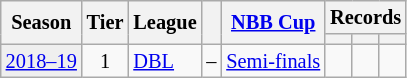<table class="wikitable" style="font-size:85%">
<tr bgcolor=>
<th rowspan=2>Season</th>
<th rowspan=2>Tier</th>
<th rowspan=2>League</th>
<th rowspan=2></th>
<th rowspan=2><a href='#'>NBB Cup</a></th>
<th colspan=3>Records</th>
</tr>
<tr>
<th></th>
<th></th>
<th></th>
</tr>
<tr>
<td style="background:#efefef;"><a href='#'>2018–19</a></td>
<td align="center">1</td>
<td><a href='#'>DBL</a></td>
<td {{center>–</td>
<td style="background: "><a href='#'>Semi-finals</a></td>
<td></td>
<td></td>
<td></td>
</tr>
</table>
